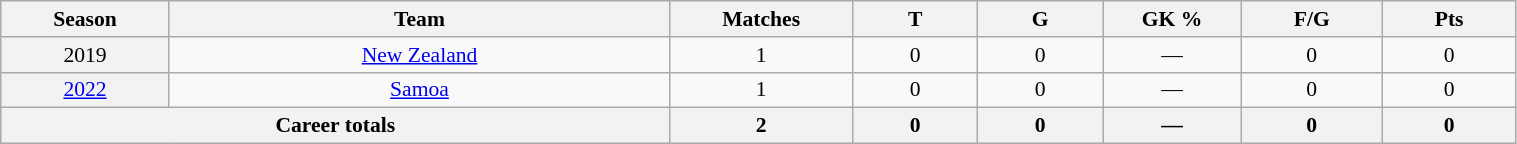<table class="wikitable sortable"  style="font-size:90%; text-align:center; width:80%;">
<tr>
<th width=2%>Season</th>
<th width=8%>Team</th>
<th width=2%>Matches</th>
<th width=2%>T</th>
<th width=2%>G</th>
<th width=2%>GK %</th>
<th width=2%>F/G</th>
<th width=2%>Pts</th>
</tr>
<tr>
<th scope="row" style="text-align:center; font-weight:normal">2019</th>
<td style="text-align:center;"> <a href='#'>New Zealand</a></td>
<td>1</td>
<td>0</td>
<td>0</td>
<td>—</td>
<td>0</td>
<td>0</td>
</tr>
<tr>
<th scope="row" style="text-align:center; font-weight:normal"><a href='#'>2022</a></th>
<td style="text-align:center;"> <a href='#'>Samoa</a></td>
<td>1</td>
<td>0</td>
<td>0</td>
<td>—</td>
<td>0</td>
<td>0</td>
</tr>
<tr class="sortbottom">
<th colspan="2">Career totals</th>
<th>2</th>
<th>0</th>
<th>0</th>
<th>—</th>
<th>0</th>
<th>0</th>
</tr>
</table>
